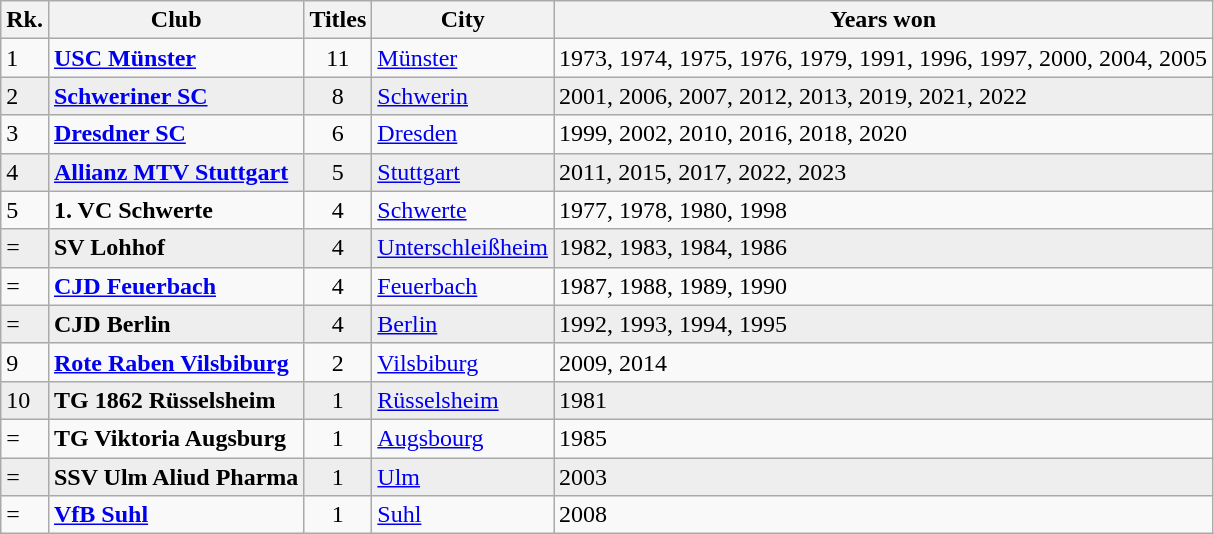<table class="wikitable">
<tr>
<th scope="col">Rk.</th>
<th scope="col">Club</th>
<th scope="col">Titles</th>
<th scope="col">City</th>
<th scope="col">Years won</th>
</tr>
<tr>
<td>1</td>
<td><strong><a href='#'>USC Münster</a></strong></td>
<td align="center">11</td>
<td><a href='#'>Münster</a></td>
<td>1973, 1974, 1975, 1976, 1979, 1991, 1996, 1997, 2000, 2004, 2005</td>
</tr>
<tr bgcolor="#eee">
<td>2</td>
<td><strong><a href='#'>Schweriner SC</a></strong></td>
<td align="center">8</td>
<td><a href='#'>Schwerin</a></td>
<td>2001, 2006, 2007, 2012, 2013, 2019, 2021, 2022</td>
</tr>
<tr>
<td>3</td>
<td><strong><a href='#'>Dresdner SC</a></strong></td>
<td align="center">6</td>
<td><a href='#'>Dresden</a></td>
<td>1999, 2002, 2010, 2016, 2018, 2020</td>
</tr>
<tr bgcolor="#eee">
<td>4</td>
<td><strong><a href='#'>Allianz MTV Stuttgart</a></strong></td>
<td align="center">5</td>
<td><a href='#'>Stuttgart</a></td>
<td>2011, 2015, 2017, 2022, 2023</td>
</tr>
<tr>
<td>5</td>
<td><strong>1. VC Schwerte</strong></td>
<td align="center">4</td>
<td><a href='#'>Schwerte</a></td>
<td>1977, 1978, 1980, 1998</td>
</tr>
<tr bgcolor="#eee">
<td>=</td>
<td><strong>SV Lohhof</strong></td>
<td align="center">4</td>
<td><a href='#'>Unterschleißheim</a></td>
<td>1982, 1983, 1984, 1986</td>
</tr>
<tr>
<td>=</td>
<td><strong><a href='#'>CJD Feuerbach</a></strong></td>
<td align="center">4</td>
<td><a href='#'>Feuerbach</a></td>
<td>1987, 1988, 1989, 1990</td>
</tr>
<tr bgcolor="#eee">
<td>=</td>
<td><strong>CJD Berlin</strong></td>
<td align="center">4</td>
<td><a href='#'>Berlin</a></td>
<td>1992, 1993, 1994, 1995</td>
</tr>
<tr>
<td>9</td>
<td><strong><a href='#'>Rote Raben Vilsbiburg</a></strong></td>
<td align="center">2</td>
<td><a href='#'>Vilsbiburg</a></td>
<td>2009, 2014</td>
</tr>
<tr bgcolor="#eee">
<td>10</td>
<td><strong>TG 1862 Rüsselsheim</strong></td>
<td align="center">1</td>
<td><a href='#'>Rüsselsheim</a></td>
<td>1981</td>
</tr>
<tr>
<td>=</td>
<td><strong>TG Viktoria Augsburg</strong></td>
<td align="center">1</td>
<td><a href='#'>Augsbourg</a></td>
<td>1985</td>
</tr>
<tr bgcolor="#eee">
<td>=</td>
<td><strong>SSV Ulm Aliud Pharma</strong></td>
<td align="center">1</td>
<td><a href='#'>Ulm</a></td>
<td>2003</td>
</tr>
<tr>
<td>=</td>
<td><strong><a href='#'>VfB Suhl</a></strong></td>
<td align="center">1</td>
<td><a href='#'>Suhl</a></td>
<td>2008</td>
</tr>
</table>
